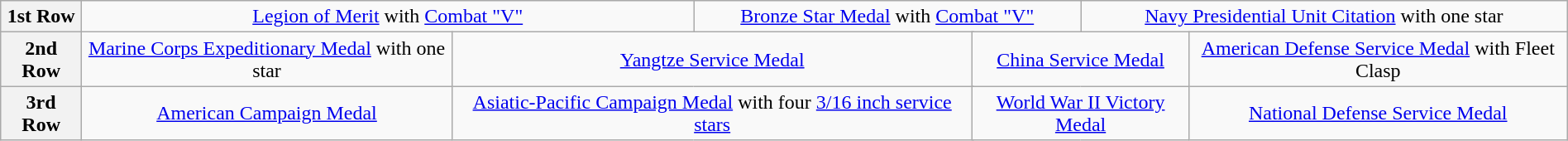<table class="wikitable" style="margin:1em auto; text-align:center;">
<tr>
<th>1st Row</th>
<td colspan="5"><a href='#'>Legion of Merit</a> with <a href='#'>Combat "V"</a></td>
<td colspan="4"><a href='#'>Bronze Star Medal</a> with <a href='#'>Combat "V"</a></td>
<td colspan="6"><a href='#'>Navy Presidential Unit Citation</a> with one star</td>
</tr>
<tr>
<th>2nd Row</th>
<td colspan="4"><a href='#'>Marine Corps Expeditionary Medal</a> with one star</td>
<td colspan="4"><a href='#'>Yangtze Service Medal</a></td>
<td colspan="4"><a href='#'>China Service Medal</a></td>
<td colspan="4"><a href='#'>American Defense Service Medal</a> with Fleet Clasp</td>
</tr>
<tr>
<th>3rd Row</th>
<td colspan="4"><a href='#'>American Campaign Medal</a></td>
<td colspan="4"><a href='#'>Asiatic-Pacific Campaign Medal</a> with four <a href='#'>3/16 inch service stars</a></td>
<td colspan="4"><a href='#'>World War II Victory Medal</a></td>
<td colspan="4"><a href='#'>National Defense Service Medal</a></td>
</tr>
</table>
